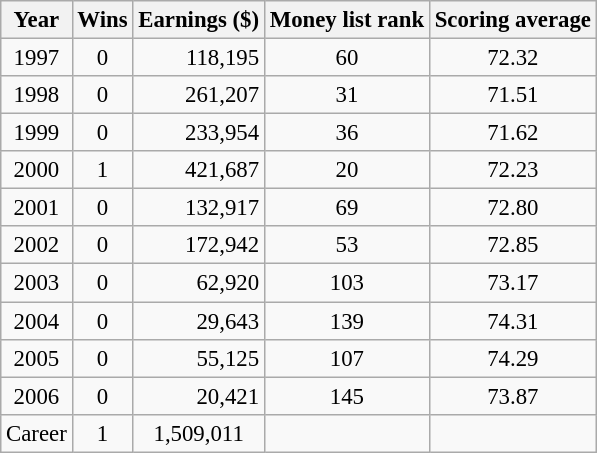<table class="wikitable" style="text-align:center; font-size: 95%;">
<tr>
<th>Year</th>
<th>Wins</th>
<th>Earnings ($)</th>
<th>Money list rank</th>
<th>Scoring average</th>
</tr>
<tr>
<td>1997</td>
<td>0</td>
<td align="right">118,195</td>
<td>60</td>
<td>72.32</td>
</tr>
<tr>
<td>1998</td>
<td>0</td>
<td align="right">261,207</td>
<td>31</td>
<td>71.51</td>
</tr>
<tr>
<td>1999</td>
<td>0</td>
<td align="right">233,954</td>
<td>36</td>
<td>71.62</td>
</tr>
<tr>
<td>2000</td>
<td>1</td>
<td align="right">421,687</td>
<td>20</td>
<td>72.23</td>
</tr>
<tr>
<td>2001</td>
<td>0</td>
<td align="right">132,917</td>
<td>69</td>
<td>72.80</td>
</tr>
<tr>
<td>2002</td>
<td>0</td>
<td align="right">172,942</td>
<td>53</td>
<td>72.85</td>
</tr>
<tr>
<td>2003</td>
<td>0</td>
<td align="right">62,920</td>
<td>103</td>
<td>73.17</td>
</tr>
<tr>
<td>2004</td>
<td>0</td>
<td align="right">29,643</td>
<td>139</td>
<td>74.31</td>
</tr>
<tr>
<td>2005</td>
<td>0</td>
<td align="right">55,125</td>
<td>107</td>
<td>74.29</td>
</tr>
<tr>
<td>2006</td>
<td>0</td>
<td align="right">20,421</td>
<td>145</td>
<td>73.87</td>
</tr>
<tr>
<td>Career</td>
<td>1</td>
<td>1,509,011</td>
<td></td>
<td></td>
</tr>
</table>
